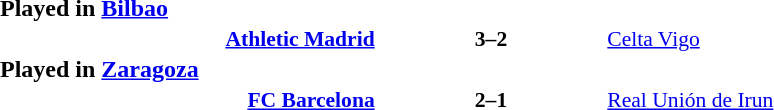<table width=100% cellspacing=1>
<tr>
<th width=20%></th>
<th width=12%></th>
<th width=20%></th>
<th></th>
</tr>
<tr>
<td><strong>Played in <a href='#'>Bilbao</a></strong></td>
</tr>
<tr style=font-size:90%>
<td align=right><strong><a href='#'>Athletic Madrid</a></strong></td>
<td align=center><strong>3–2</strong></td>
<td align=left><a href='#'>Celta Vigo</a></td>
</tr>
<tr>
<td><strong>Played in <a href='#'>Zaragoza</a></strong></td>
</tr>
<tr style=font-size:90%>
<td align=right><strong><a href='#'>FC Barcelona</a></strong></td>
<td align=center><strong>2–1</strong></td>
<td align=left><a href='#'>Real Unión de Irun</a></td>
</tr>
</table>
